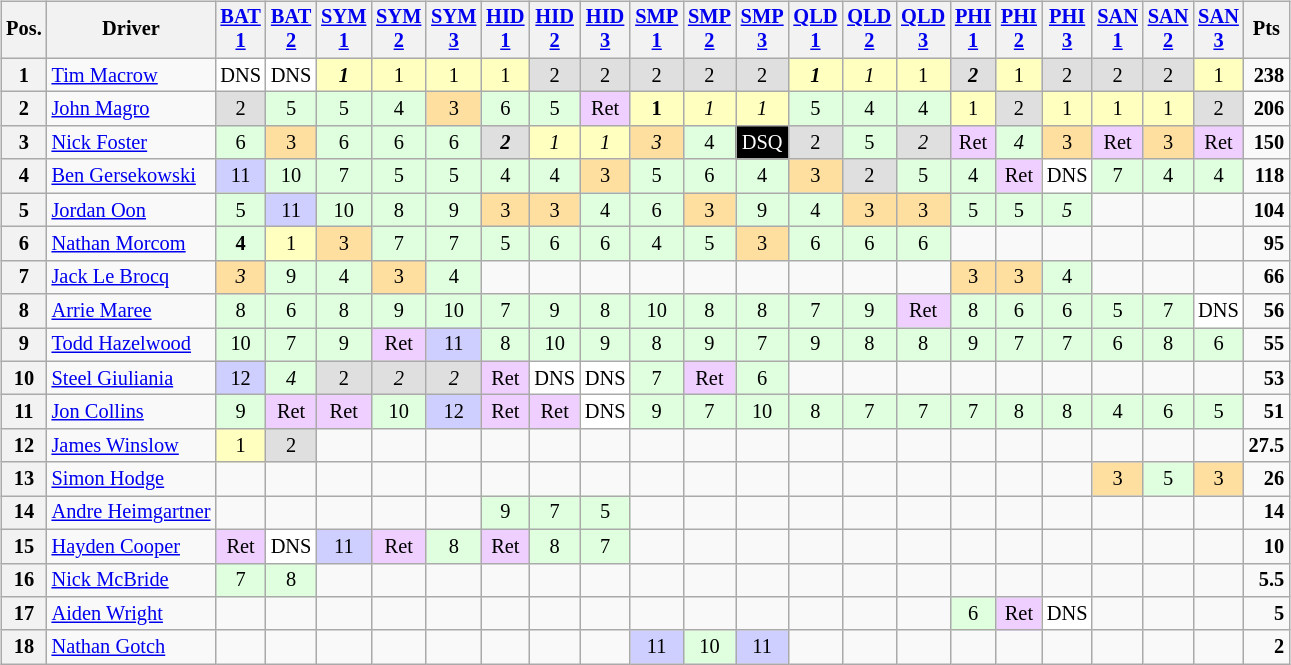<table>
<tr>
<td><br><table class="wikitable" style="font-size: 85%; text-align:center">
<tr valign="top">
<th valign="middle">Pos.</th>
<th valign="middle">Driver</th>
<th><a href='#'>BAT<br>1</a></th>
<th><a href='#'>BAT<br>2</a></th>
<th><a href='#'>SYM<br>1</a></th>
<th><a href='#'>SYM<br>2</a></th>
<th><a href='#'>SYM<br>3</a></th>
<th><a href='#'>HID<br>1</a></th>
<th><a href='#'>HID<br>2</a></th>
<th><a href='#'>HID<br>3</a></th>
<th><a href='#'>SMP<br>1</a></th>
<th><a href='#'>SMP<br>2</a></th>
<th><a href='#'>SMP<br>3</a></th>
<th><a href='#'>QLD<br>1</a></th>
<th><a href='#'>QLD<br>2</a></th>
<th><a href='#'>QLD<br>3</a></th>
<th><a href='#'>PHI<br>1</a></th>
<th><a href='#'>PHI<br>2</a></th>
<th><a href='#'>PHI<br>3</a></th>
<th><a href='#'>SAN<br>1</a></th>
<th><a href='#'>SAN<br>2</a></th>
<th><a href='#'>SAN<br>3</a></th>
<th valign="middle">Pts</th>
</tr>
<tr>
<th>1</th>
<td align=left> <a href='#'>Tim Macrow</a></td>
<td style="background:#ffffff;">DNS</td>
<td style="background:#ffffff;">DNS</td>
<td style="background:#ffffbf;"><strong><em>1</em></strong></td>
<td style="background:#ffffbf;">1</td>
<td style="background:#ffffbf;">1</td>
<td style="background:#ffffbf;">1</td>
<td style="background:#dfdfdf;">2</td>
<td style="background:#dfdfdf;">2</td>
<td style="background:#dfdfdf;">2</td>
<td style="background:#dfdfdf;">2</td>
<td style="background:#dfdfdf;">2</td>
<td style="background:#ffffbf;"><strong><em>1</em></strong></td>
<td style="background:#ffffbf;"><em>1</em></td>
<td style="background:#ffffbf;">1</td>
<td style="background:#dfdfdf;"><strong><em>2</em></strong></td>
<td style="background:#ffffbf;">1</td>
<td style="background:#dfdfdf;">2</td>
<td style="background:#dfdfdf;">2</td>
<td style="background:#dfdfdf;">2</td>
<td style="background:#ffffbf;">1</td>
<td align="right"><strong>238</strong></td>
</tr>
<tr>
<th>2</th>
<td align=left> <a href='#'>John Magro</a></td>
<td style="background:#dfdfdf;">2</td>
<td style="background:#dfffdf;">5</td>
<td style="background:#dfffdf;">5</td>
<td style="background:#dfffdf;">4</td>
<td style="background:#ffdf9f;">3</td>
<td style="background:#dfffdf;">6</td>
<td style="background:#dfffdf;">5</td>
<td style="background:#efcfff;">Ret</td>
<td style="background:#ffffbf;"><strong>1</strong></td>
<td style="background:#ffffbf;"><em>1</em></td>
<td style="background:#ffffbf;"><em>1</em></td>
<td style="background:#dfffdf;">5</td>
<td style="background:#dfffdf;">4</td>
<td style="background:#dfffdf;">4</td>
<td style="background:#ffffbf;">1</td>
<td style="background:#dfdfdf;">2</td>
<td style="background:#ffffbf;">1</td>
<td style="background:#ffffbf;">1</td>
<td style="background:#ffffbf;">1</td>
<td style="background:#dfdfdf;">2</td>
<td align="right"><strong>206</strong></td>
</tr>
<tr>
<th>3</th>
<td align=left> <a href='#'>Nick Foster</a></td>
<td style="background:#dfffdf;">6</td>
<td style="background:#ffdf9f;">3</td>
<td style="background:#dfffdf;">6</td>
<td style="background:#dfffdf;">6</td>
<td style="background:#dfffdf;">6</td>
<td style="background:#dfdfdf;"><strong><em>2</em></strong></td>
<td style="background:#ffffbf;"><em>1</em></td>
<td style="background:#ffffbf;"><em>1</em></td>
<td style="background:#ffdf9f;"><em>3</em></td>
<td style="background:#dfffdf;">4</td>
<td style="background:#000000; color:white;">DSQ</td>
<td style="background:#dfdfdf;">2</td>
<td style="background:#dfffdf;">5</td>
<td style="background:#dfdfdf;"><em>2</em></td>
<td style="background:#efcfff;">Ret</td>
<td style="background:#dfffdf;"><em>4</em></td>
<td style="background:#ffdf9f;">3</td>
<td style="background:#efcfff;">Ret</td>
<td style="background:#ffdf9f;">3</td>
<td style="background:#efcfff;">Ret</td>
<td align="right"><strong>150</strong></td>
</tr>
<tr>
<th>4</th>
<td align=left> <a href='#'>Ben Gersekowski</a></td>
<td style="background:#cfcfff;">11</td>
<td style="background:#dfffdf;">10</td>
<td style="background:#dfffdf;">7</td>
<td style="background:#dfffdf;">5</td>
<td style="background:#dfffdf;">5</td>
<td style="background:#dfffdf;">4</td>
<td style="background:#dfffdf;">4</td>
<td style="background:#ffdf9f;">3</td>
<td style="background:#dfffdf;">5</td>
<td style="background:#dfffdf;">6</td>
<td style="background:#dfffdf;">4</td>
<td style="background:#ffdf9f;">3</td>
<td style="background:#dfdfdf;">2</td>
<td style="background:#dfffdf;">5</td>
<td style="background:#dfffdf;">4</td>
<td style="background:#efcfff;">Ret</td>
<td style="background:#ffffff;">DNS</td>
<td style="background:#dfffdf;">7</td>
<td style="background:#dfffdf;">4</td>
<td style="background:#dfffdf;">4</td>
<td align="right"><strong>118</strong></td>
</tr>
<tr>
<th>5</th>
<td align=left> <a href='#'>Jordan Oon</a></td>
<td style="background:#dfffdf;">5</td>
<td style="background:#cfcfff;">11</td>
<td style="background:#dfffdf;">10</td>
<td style="background:#dfffdf;">8</td>
<td style="background:#dfffdf;">9</td>
<td style="background:#ffdf9f;">3</td>
<td style="background:#ffdf9f;">3</td>
<td style="background:#dfffdf;">4</td>
<td style="background:#dfffdf;">6</td>
<td style="background:#ffdf9f;">3</td>
<td style="background:#dfffdf;">9</td>
<td style="background:#dfffdf;">4</td>
<td style="background:#ffdf9f;">3</td>
<td style="background:#ffdf9f;">3</td>
<td style="background:#dfffdf;">5</td>
<td style="background:#dfffdf;">5</td>
<td style="background:#dfffdf;"><em>5</em></td>
<td></td>
<td></td>
<td></td>
<td align="right"><strong>104</strong></td>
</tr>
<tr>
<th>6</th>
<td align=left> <a href='#'>Nathan Morcom</a></td>
<td style="background:#dfffdf;"><strong>4</strong></td>
<td style="background:#ffffbf;">1</td>
<td style="background:#ffdf9f;">3</td>
<td style="background:#dfffdf;">7</td>
<td style="background:#dfffdf;">7</td>
<td style="background:#dfffdf;">5</td>
<td style="background:#dfffdf;">6</td>
<td style="background:#dfffdf;">6</td>
<td style="background:#dfffdf;">4</td>
<td style="background:#dfffdf;">5</td>
<td style="background:#ffdf9f;">3</td>
<td style="background:#dfffdf;">6</td>
<td style="background:#dfffdf;">6</td>
<td style="background:#dfffdf;">6</td>
<td></td>
<td></td>
<td></td>
<td></td>
<td></td>
<td></td>
<td align="right"><strong>95</strong></td>
</tr>
<tr>
<th>7</th>
<td align=left> <a href='#'>Jack Le Brocq</a></td>
<td style="background:#ffdf9f;"><em>3</em></td>
<td style="background:#dfffdf;">9</td>
<td style="background:#dfffdf;">4</td>
<td style="background:#ffdf9f;">3</td>
<td style="background:#dfffdf;">4</td>
<td></td>
<td></td>
<td></td>
<td></td>
<td></td>
<td></td>
<td></td>
<td></td>
<td></td>
<td style="background:#ffdf9f;">3</td>
<td style="background:#ffdf9f;">3</td>
<td style="background:#dfffdf;">4</td>
<td></td>
<td></td>
<td></td>
<td align="right"><strong>66</strong></td>
</tr>
<tr>
<th>8</th>
<td align=left> <a href='#'>Arrie Maree</a></td>
<td style="background:#dfffdf;">8</td>
<td style="background:#dfffdf;">6</td>
<td style="background:#dfffdf;">8</td>
<td style="background:#dfffdf;">9</td>
<td style="background:#dfffdf;">10</td>
<td style="background:#dfffdf;">7</td>
<td style="background:#dfffdf;">9</td>
<td style="background:#dfffdf;">8</td>
<td style="background:#dfffdf;">10</td>
<td style="background:#dfffdf;">8</td>
<td style="background:#dfffdf;">8</td>
<td style="background:#dfffdf;">7</td>
<td style="background:#dfffdf;">9</td>
<td style="background:#efcfff;">Ret</td>
<td style="background:#dfffdf;">8</td>
<td style="background:#dfffdf;">6</td>
<td style="background:#dfffdf;">6</td>
<td style="background:#dfffdf;">5</td>
<td style="background:#dfffdf;">7</td>
<td style="background:#ffffff;">DNS</td>
<td align="right"><strong>56</strong></td>
</tr>
<tr>
<th>9</th>
<td align=left> <a href='#'>Todd Hazelwood</a></td>
<td style="background:#dfffdf;">10</td>
<td style="background:#dfffdf;">7</td>
<td style="background:#dfffdf;">9</td>
<td style="background:#efcfff;">Ret</td>
<td style="background:#cfcfff;">11</td>
<td style="background:#dfffdf;">8</td>
<td style="background:#dfffdf;">10</td>
<td style="background:#dfffdf;">9</td>
<td style="background:#dfffdf;">8</td>
<td style="background:#dfffdf;">9</td>
<td style="background:#dfffdf;">7</td>
<td style="background:#dfffdf;">9</td>
<td style="background:#dfffdf;">8</td>
<td style="background:#dfffdf;">8</td>
<td style="background:#dfffdf;">9</td>
<td style="background:#dfffdf;">7</td>
<td style="background:#dfffdf;">7</td>
<td style="background:#dfffdf;">6</td>
<td style="background:#dfffdf;">8</td>
<td style="background:#dfffdf;">6</td>
<td align="right"><strong>55</strong></td>
</tr>
<tr>
<th>10</th>
<td align=left> <a href='#'>Steel Giuliania</a></td>
<td style="background:#cfcfff;">12</td>
<td style="background:#dfffdf;"><em>4</em></td>
<td style="background:#dfdfdf;">2</td>
<td style="background:#dfdfdf;"><em>2</em></td>
<td style="background:#dfdfdf;"><em>2</em></td>
<td style="background:#efcfff;">Ret</td>
<td style="background:#ffffff;">DNS</td>
<td style="background:#ffffff;">DNS</td>
<td style="background:#dfffdf;">7</td>
<td style="background:#efcfff;">Ret</td>
<td style="background:#dfffdf;">6</td>
<td></td>
<td></td>
<td></td>
<td></td>
<td></td>
<td></td>
<td></td>
<td></td>
<td></td>
<td align="right"><strong>53</strong></td>
</tr>
<tr>
<th>11</th>
<td align=left> <a href='#'>Jon Collins</a></td>
<td style="background:#dfffdf;">9</td>
<td style="background:#efcfff;">Ret</td>
<td style="background:#efcfff;">Ret</td>
<td style="background:#dfffdf;">10</td>
<td style="background:#cfcfff;">12</td>
<td style="background:#efcfff;">Ret</td>
<td style="background:#efcfff;">Ret</td>
<td style="background:#ffffff;">DNS</td>
<td style="background:#dfffdf;">9</td>
<td style="background:#dfffdf;">7</td>
<td style="background:#dfffdf;">10</td>
<td style="background:#dfffdf;">8</td>
<td style="background:#dfffdf;">7</td>
<td style="background:#dfffdf;">7</td>
<td style="background:#dfffdf;">7</td>
<td style="background:#dfffdf;">8</td>
<td style="background:#dfffdf;">8</td>
<td style="background:#dfffdf;">4</td>
<td style="background:#dfffdf;">6</td>
<td style="background:#dfffdf;">5</td>
<td align="right"><strong>51</strong></td>
</tr>
<tr>
<th>12</th>
<td align=left> <a href='#'>James Winslow</a></td>
<td style="background:#ffffbf;">1</td>
<td style="background:#dfdfdf;">2</td>
<td></td>
<td></td>
<td></td>
<td></td>
<td></td>
<td></td>
<td></td>
<td></td>
<td></td>
<td></td>
<td></td>
<td></td>
<td></td>
<td></td>
<td></td>
<td></td>
<td></td>
<td></td>
<td align="right"><strong>27.5</strong></td>
</tr>
<tr>
<th>13</th>
<td align=left> <a href='#'>Simon Hodge</a></td>
<td></td>
<td></td>
<td></td>
<td></td>
<td></td>
<td></td>
<td></td>
<td></td>
<td></td>
<td></td>
<td></td>
<td></td>
<td></td>
<td></td>
<td></td>
<td></td>
<td></td>
<td style="background:#ffdf9f;">3</td>
<td style="background:#dfffdf;">5</td>
<td style="background:#ffdf9f;">3</td>
<td align="right"><strong>26</strong></td>
</tr>
<tr>
<th>14</th>
<td align=left> <a href='#'>Andre Heimgartner</a></td>
<td></td>
<td></td>
<td></td>
<td></td>
<td></td>
<td style="background:#dfffdf;">9</td>
<td style="background:#dfffdf;">7</td>
<td style="background:#dfffdf;">5</td>
<td></td>
<td></td>
<td></td>
<td></td>
<td></td>
<td></td>
<td></td>
<td></td>
<td></td>
<td></td>
<td></td>
<td></td>
<td align="right"><strong>14</strong></td>
</tr>
<tr>
<th>15</th>
<td align=left> <a href='#'>Hayden Cooper</a></td>
<td style="background:#efcfff;">Ret</td>
<td style="background:#ffffff;">DNS</td>
<td style="background:#cfcfff;">11</td>
<td style="background:#efcfff;">Ret</td>
<td style="background:#dfffdf;">8</td>
<td style="background:#efcfff;">Ret</td>
<td style="background:#dfffdf;">8</td>
<td style="background:#dfffdf;">7</td>
<td></td>
<td></td>
<td></td>
<td></td>
<td></td>
<td></td>
<td></td>
<td></td>
<td></td>
<td></td>
<td></td>
<td></td>
<td align="right"><strong>10</strong></td>
</tr>
<tr>
<th>16</th>
<td align=left> <a href='#'>Nick McBride</a></td>
<td style="background:#dfffdf;">7</td>
<td style="background:#dfffdf;">8</td>
<td></td>
<td></td>
<td></td>
<td></td>
<td></td>
<td></td>
<td></td>
<td></td>
<td></td>
<td></td>
<td></td>
<td></td>
<td></td>
<td></td>
<td></td>
<td></td>
<td></td>
<td></td>
<td align="right"><strong>5.5</strong></td>
</tr>
<tr>
<th>17</th>
<td align=left> <a href='#'>Aiden Wright</a></td>
<td></td>
<td></td>
<td></td>
<td></td>
<td></td>
<td></td>
<td></td>
<td></td>
<td></td>
<td></td>
<td></td>
<td></td>
<td></td>
<td></td>
<td style="background:#dfffdf;">6</td>
<td style="background:#efcfff;">Ret</td>
<td style="background:#ffffff;">DNS</td>
<td></td>
<td></td>
<td></td>
<td align="right"><strong>5</strong></td>
</tr>
<tr>
<th>18</th>
<td align=left> <a href='#'>Nathan Gotch</a></td>
<td></td>
<td></td>
<td></td>
<td></td>
<td></td>
<td></td>
<td></td>
<td></td>
<td style="background:#cfcfff;">11</td>
<td style="background:#dfffdf;">10</td>
<td style="background:#cfcfff;">11</td>
<td></td>
<td></td>
<td></td>
<td></td>
<td></td>
<td></td>
<td></td>
<td></td>
<td></td>
<td align="right"><strong>2</strong></td>
</tr>
</table>
</td>
<td valign="top"><br></td>
</tr>
</table>
